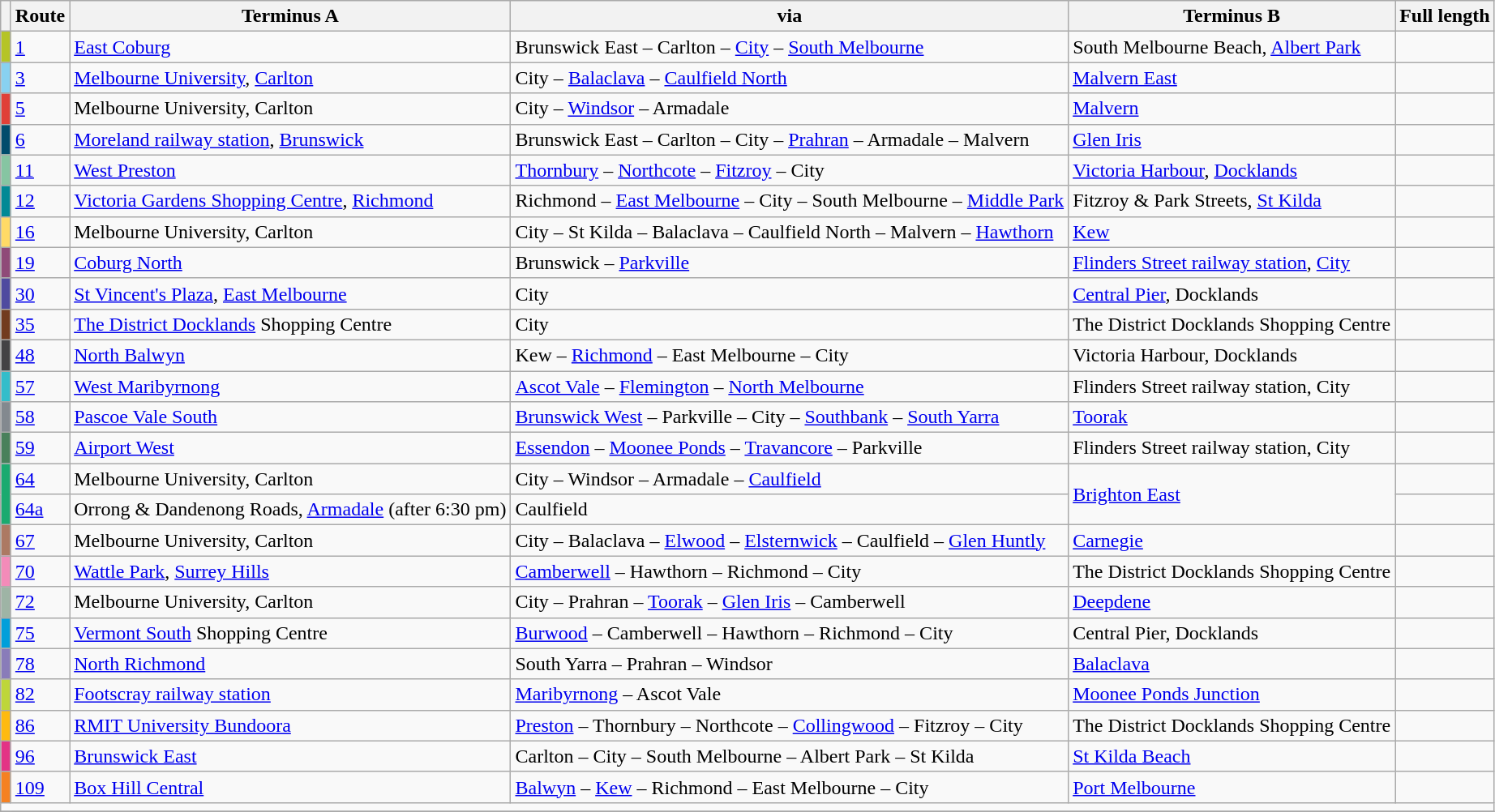<table class="wikitable sortable">
<tr>
<th class="unsortable" scope="col" style="width: 1px;"></th>
<th>Route</th>
<th>Terminus A</th>
<th class="unsortable">via</th>
<th>Terminus B</th>
<th>Full length</th>
</tr>
<tr>
<td style="background: #B5C426;"></td>
<td data-sort-value="1"><a href='#'>1</a></td>
<td><a href='#'>East Coburg</a></td>
<td>Brunswick East – Carlton – <a href='#'>City</a> – <a href='#'>South Melbourne</a></td>
<td>South Melbourne Beach, <a href='#'>Albert Park</a></td>
<td></td>
</tr>
<tr>
<td style="background: #88D1F0;"></td>
<td data-sort-value="3"><a href='#'>3</a></td>
<td><a href='#'>Melbourne University</a>, <a href='#'>Carlton</a></td>
<td>City – <a href='#'>Balaclava</a> – <a href='#'>Caulfield North</a></td>
<td><a href='#'>Malvern East</a></td>
<td></td>
</tr>
<tr>
<td style="background: #E04038;"></td>
<td data-sort-value="5"><a href='#'>5</a></td>
<td>Melbourne University, Carlton</td>
<td>City – <a href='#'>Windsor</a> – Armadale</td>
<td><a href='#'>Malvern</a></td>
<td></td>
</tr>
<tr>
<td style="background: #004C6C;"></td>
<td data-sort-value="6"><a href='#'>6</a></td>
<td><a href='#'>Moreland railway station</a>, <a href='#'>Brunswick</a></td>
<td>Brunswick East – Carlton – City – <a href='#'>Prahran</a> – Armadale – Malvern</td>
<td><a href='#'>Glen Iris</a></td>
<td></td>
</tr>
<tr>
<td style="background: #86C5A2;"></td>
<td data-sort-value="11"><a href='#'>11</a></td>
<td><a href='#'>West Preston</a></td>
<td><a href='#'>Thornbury</a> – <a href='#'>Northcote</a> – <a href='#'>Fitzroy</a> – City</td>
<td><a href='#'>Victoria Harbour</a>, <a href='#'>Docklands</a></td>
<td></td>
</tr>
<tr>
<td style="background: #008995;"></td>
<td data-sort-value="12"><a href='#'>12</a></td>
<td><a href='#'>Victoria Gardens Shopping Centre</a>, <a href='#'>Richmond</a></td>
<td>Richmond – <a href='#'>East Melbourne</a> – City – South Melbourne – <a href='#'>Middle Park</a></td>
<td>Fitzroy & Park Streets, <a href='#'>St Kilda</a></td>
<td></td>
</tr>
<tr>
<td style="background: #FFDA66;"></td>
<td data-sort-value="16"><a href='#'>16</a></td>
<td>Melbourne University, Carlton</td>
<td>City – St Kilda – Balaclava – Caulfield North – Malvern – <a href='#'>Hawthorn</a></td>
<td><a href='#'>Kew</a></td>
<td></td>
</tr>
<tr>
<td style="background: #8F4A78;"></td>
<td data-sort-value="19"><a href='#'>19</a></td>
<td><a href='#'>Coburg North</a></td>
<td>Brunswick – <a href='#'>Parkville</a></td>
<td><a href='#'>Flinders Street railway station</a>, <a href='#'>City</a></td>
<td></td>
</tr>
<tr>
<td style="background: #4F4A9F;"></td>
<td data-sort-value="30"><a href='#'>30</a></td>
<td><a href='#'>St Vincent's Plaza</a>, <a href='#'>East Melbourne</a></td>
<td>City</td>
<td><a href='#'>Central Pier</a>, Docklands</td>
<td></td>
</tr>
<tr>
<td style="background: #723B1F;"></td>
<td data-sort-value="35"><a href='#'>35</a></td>
<td><a href='#'>The District Docklands</a> Shopping Centre</td>
<td>City</td>
<td>The District Docklands Shopping Centre</td>
<td></td>
</tr>
<tr>
<td style="background: #434244;"></td>
<td data-sort-value="48"><a href='#'>48</a></td>
<td><a href='#'>North Balwyn</a></td>
<td>Kew – <a href='#'>Richmond</a> – East Melbourne – City</td>
<td>Victoria Harbour, Docklands</td>
<td></td>
</tr>
<tr>
<td style="background: #33BDCA;"></td>
<td data-sort-value="57"><a href='#'>57</a></td>
<td><a href='#'>West Maribyrnong</a></td>
<td><a href='#'>Ascot Vale</a> – <a href='#'>Flemington</a> – <a href='#'>North Melbourne</a></td>
<td>Flinders Street railway station, City</td>
<td></td>
</tr>
<tr>
<td style="background: #83898F;"></td>
<td data-sort-value="58"><a href='#'>58</a></td>
<td><a href='#'>Pascoe Vale South</a></td>
<td><a href='#'>Brunswick West</a> – Parkville – City – <a href='#'>Southbank</a> – <a href='#'>South Yarra</a></td>
<td><a href='#'>Toorak</a></td>
<td></td>
</tr>
<tr>
<td style="background: #49805B;"></td>
<td data-sort-value="59"><a href='#'>59</a></td>
<td><a href='#'>Airport West</a></td>
<td><a href='#'>Essendon</a> – <a href='#'>Moonee Ponds</a> – <a href='#'>Travancore</a> – Parkville</td>
<td>Flinders Street railway station, City</td>
<td></td>
</tr>
<tr>
<td style="background: #1AAA6F;" rowspan=2></td>
<td data-sort-value="64"><a href='#'>64</a></td>
<td>Melbourne University, Carlton</td>
<td>City – Windsor – Armadale – <a href='#'>Caulfield</a></td>
<td rowspan=2><a href='#'>Brighton East</a></td>
<td></td>
</tr>
<tr>
<td data-sort-value="64.1"><a href='#'>64a</a></td>
<td>Orrong & Dandenong Roads, <a href='#'>Armadale</a> (after 6:30 pm)</td>
<td>Caulfield</td>
<td></td>
</tr>
<tr>
<td style="background: #AC7963;"></td>
<td data-sort-value="67"><a href='#'>67</a></td>
<td>Melbourne University, Carlton</td>
<td>City – Balaclava – <a href='#'>Elwood</a> – <a href='#'>Elsternwick</a> – Caulfield – <a href='#'>Glen Huntly</a></td>
<td><a href='#'>Carnegie</a></td>
<td></td>
</tr>
<tr>
<td style="background: #F38BB9;"></td>
<td data-sort-value="70"><a href='#'>70</a></td>
<td><a href='#'>Wattle Park</a>, <a href='#'>Surrey Hills</a></td>
<td><a href='#'>Camberwell</a> – Hawthorn – Richmond – City</td>
<td>The District Docklands Shopping Centre</td>
<td></td>
</tr>
<tr>
<td style="background: #9EB4A5;"></td>
<td data-sort-value="72"><a href='#'>72</a></td>
<td>Melbourne University, Carlton</td>
<td>City – Prahran – <a href='#'>Toorak</a> – <a href='#'>Glen Iris</a> – Camberwell</td>
<td><a href='#'>Deepdene</a></td>
<td></td>
</tr>
<tr>
<td style="background: #009FDA;"></td>
<td data-sort-value="75"><a href='#'>75</a></td>
<td><a href='#'>Vermont South</a> Shopping Centre</td>
<td><a href='#'>Burwood</a> – Camberwell – Hawthorn – Richmond – City</td>
<td>Central Pier, Docklands</td>
<td></td>
</tr>
<tr>
<td style="background: #897CB9;"></td>
<td data-sort-value="78"><a href='#'>78</a></td>
<td><a href='#'>North Richmond</a></td>
<td>South Yarra – Prahran – Windsor</td>
<td><a href='#'>Balaclava</a></td>
<td></td>
</tr>
<tr>
<td style="background: #BED639;"></td>
<td data-sort-value="82"><a href='#'>82</a></td>
<td><a href='#'>Footscray railway station</a></td>
<td><a href='#'>Maribyrnong</a> – Ascot Vale</td>
<td><a href='#'>Moonee Ponds Junction</a></td>
<td></td>
</tr>
<tr>
<td style="background: #FEBA10;"></td>
<td data-sort-value="86"><a href='#'>86</a></td>
<td><a href='#'>RMIT University Bundoora</a></td>
<td><a href='#'>Preston</a> – Thornbury – Northcote – <a href='#'>Collingwood</a> – Fitzroy – City</td>
<td>The District Docklands Shopping Centre</td>
<td></td>
</tr>
<tr>
<td style="background: #E33385;"></td>
<td data-sort-value="96"><a href='#'>96</a></td>
<td><a href='#'>Brunswick East</a></td>
<td>Carlton – City – South Melbourne – Albert Park – St Kilda</td>
<td><a href='#'>St Kilda Beach</a></td>
<td></td>
</tr>
<tr>
<td style="background: #F58122;"></td>
<td data-sort-value="109"><a href='#'>109</a></td>
<td><a href='#'>Box Hill Central</a></td>
<td><a href='#'>Balwyn</a> – <a href='#'>Kew</a> – Richmond – East Melbourne – City</td>
<td><a href='#'>Port Melbourne</a></td>
<td></td>
</tr>
<tr class="sortbottom">
<td colspan="6"></td>
</tr>
<tr>
</tr>
</table>
